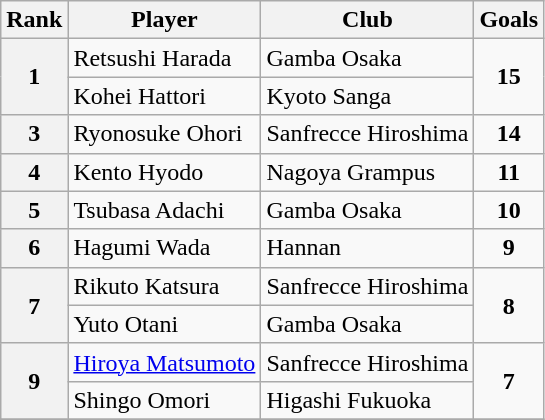<table class="wikitable" style="text-align:center">
<tr>
<th>Rank</th>
<th>Player</th>
<th>Club</th>
<th>Goals</th>
</tr>
<tr>
<th rowspan="2">1</th>
<td align="left"> Retsushi Harada</td>
<td align="left">Gamba Osaka</td>
<td rowspan="2"><strong>15</strong></td>
</tr>
<tr>
<td align="left"> Kohei Hattori</td>
<td align="left">Kyoto Sanga</td>
</tr>
<tr>
<th rowspan="1">3</th>
<td align="left"> Ryonosuke Ohori</td>
<td align="left">Sanfrecce Hiroshima</td>
<td rowspan="1"><strong>14</strong></td>
</tr>
<tr>
<th rowspan="1">4</th>
<td align="left"> Kento Hyodo</td>
<td align="left">Nagoya Grampus</td>
<td rowspan="1"><strong>11</strong></td>
</tr>
<tr>
<th rowspan="1">5</th>
<td align="left"> Tsubasa Adachi</td>
<td align="left">Gamba Osaka</td>
<td rowspan="1"><strong>10</strong></td>
</tr>
<tr>
<th rowspan="1">6</th>
<td align="left"> Hagumi Wada</td>
<td align="left">Hannan</td>
<td rowspan="1"><strong>9</strong></td>
</tr>
<tr>
<th rowspan="2">7</th>
<td align="left"> Rikuto Katsura</td>
<td align="left">Sanfrecce Hiroshima</td>
<td rowspan="2"><strong>8</strong></td>
</tr>
<tr>
<td align="left"> Yuto Otani</td>
<td align="left">Gamba Osaka</td>
</tr>
<tr>
<th rowspan="2">9</th>
<td align="left"> <a href='#'>Hiroya Matsumoto</a></td>
<td align="left">Sanfrecce Hiroshima</td>
<td rowspan="2"><strong>7</strong></td>
</tr>
<tr>
<td align="left"> Shingo Omori</td>
<td align="left">Higashi Fukuoka</td>
</tr>
<tr>
</tr>
</table>
